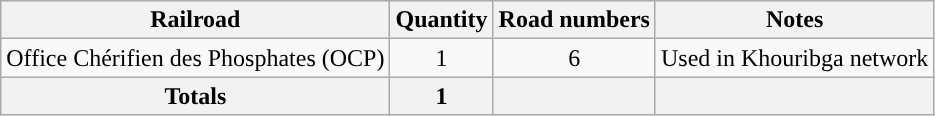<table class="wikitable">
<tr>
<th>Railroad</th>
<th>Quantity</th>
<th>Road numbers</th>
<th>Notes</th>
</tr>
<tr>
<td>Office Chérifien des Phosphates (OCP)</td>
<td style="text-align: center;">1</td>
<td style="text-align: center;">6</td>
<td>Used in Khouribga network</td>
</tr>
<tr>
<th>Totals</th>
<th>1</th>
<th></th>
<th></th>
</tr>
</table>
